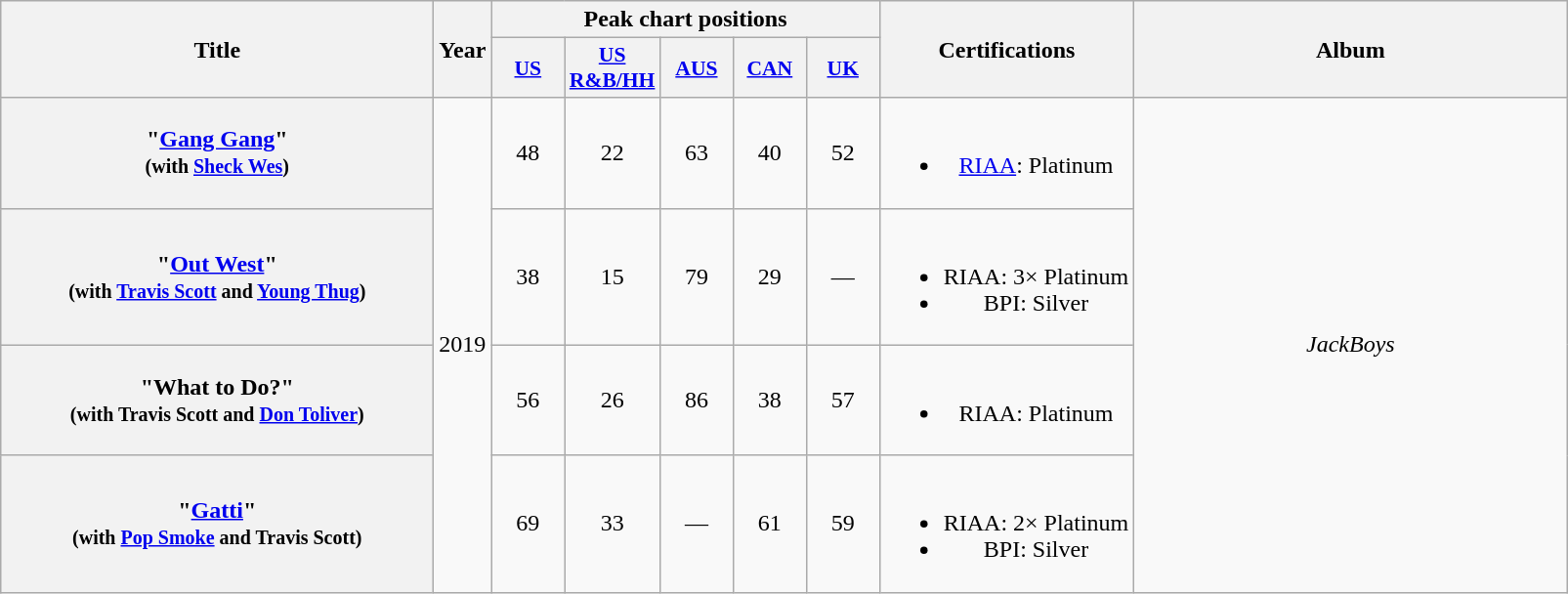<table class="wikitable plainrowheaders" style="text-align:center;">
<tr>
<th scope="col" rowspan="2" style="width:18em;">Title</th>
<th scope="col" rowspan="2" style="width:1em;">Year</th>
<th scope="col" colspan="5">Peak chart positions</th>
<th scope="col" rowspan="2">Certifications</th>
<th scope="col" rowspan="2" style="width:18em;">Album</th>
</tr>
<tr>
<th scope="col" style="width:3em;font-size:90%;"><a href='#'>US</a><br></th>
<th scope="col" style="width:3em;font-size:90%;"><a href='#'>US<br>R&B/HH</a><br></th>
<th scope="col" style="width:3em;font-size:90%;"><a href='#'>AUS</a><br></th>
<th scope="col" style="width:3em;font-size:90%;"><a href='#'>CAN</a><br></th>
<th scope="col" style="width:3em;font-size:90%;"><a href='#'>UK</a><br></th>
</tr>
<tr>
<th scope="row">"<a href='#'>Gang Gang</a>"<br><small>(with <a href='#'>Sheck Wes</a>)</small></th>
<td rowspan="7">2019</td>
<td>48</td>
<td>22</td>
<td>63</td>
<td>40</td>
<td>52</td>
<td><br><ul><li><a href='#'>RIAA</a>: Platinum</li></ul></td>
<td rowspan="4"><em>JackBoys</em></td>
</tr>
<tr>
<th scope="row">"<a href='#'>Out West</a>"<br><small>(with <a href='#'>Travis Scott</a> and <a href='#'>Young Thug</a>)</small></th>
<td>38</td>
<td>15</td>
<td>79</td>
<td>29</td>
<td>—</td>
<td><br><ul><li>RIAA: 3× Platinum</li><li>BPI: Silver</li></ul></td>
</tr>
<tr>
<th scope="row">"What to Do?"<br><small>(with Travis Scott and <a href='#'>Don Toliver</a>)</small></th>
<td>56</td>
<td>26</td>
<td>86</td>
<td>38</td>
<td>57</td>
<td><br><ul><li>RIAA: Platinum</li></ul></td>
</tr>
<tr>
<th scope="row">"<a href='#'>Gatti</a>"<br><small>(with <a href='#'>Pop Smoke</a> and Travis Scott)</small></th>
<td>69</td>
<td>33</td>
<td>—</td>
<td>61</td>
<td>59</td>
<td><br><ul><li>RIAA: 2× Platinum</li><li>BPI: Silver</li></ul></td>
</tr>
</table>
